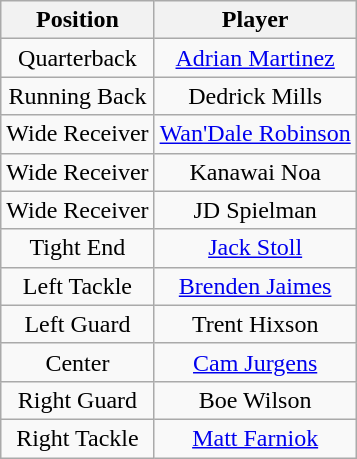<table class="wikitable" style="text-align: center;">
<tr>
<th>Position</th>
<th>Player</th>
</tr>
<tr>
<td>Quarterback</td>
<td><a href='#'>Adrian Martinez</a></td>
</tr>
<tr>
<td>Running Back</td>
<td>Dedrick Mills</td>
</tr>
<tr>
<td>Wide Receiver</td>
<td><a href='#'>Wan'Dale Robinson</a></td>
</tr>
<tr>
<td>Wide Receiver</td>
<td>Kanawai Noa</td>
</tr>
<tr>
<td>Wide Receiver</td>
<td>JD Spielman</td>
</tr>
<tr>
<td>Tight End</td>
<td><a href='#'>Jack Stoll</a></td>
</tr>
<tr>
<td>Left Tackle</td>
<td><a href='#'>Brenden Jaimes</a></td>
</tr>
<tr>
<td>Left Guard</td>
<td>Trent Hixson</td>
</tr>
<tr>
<td>Center</td>
<td><a href='#'>Cam Jurgens</a></td>
</tr>
<tr>
<td>Right Guard</td>
<td>Boe Wilson</td>
</tr>
<tr>
<td>Right Tackle</td>
<td><a href='#'>Matt Farniok</a></td>
</tr>
</table>
